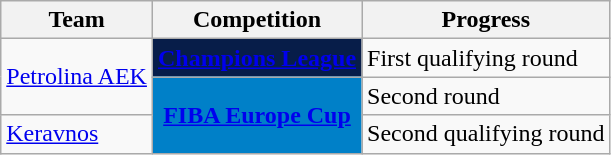<table class="wikitable sortable">
<tr>
<th>Team</th>
<th>Competition</th>
<th>Progress</th>
</tr>
<tr>
<td rowspan=2><a href='#'>Petrolina AEK</a></td>
<td style="background-color:#071D49;color:#D0D3D4;text-align:center"><strong><a href='#'><span>Champions League</span></a></strong></td>
<td>First qualifying round</td>
</tr>
<tr>
<td rowspan=2 style="background-color:#0080C8;color:white;text-align:center"><strong><a href='#'><span>FIBA Europe Cup</span></a></strong></td>
<td>Second round</td>
</tr>
<tr>
<td><a href='#'>Keravnos</a></td>
<td>Second qualifying round</td>
</tr>
</table>
